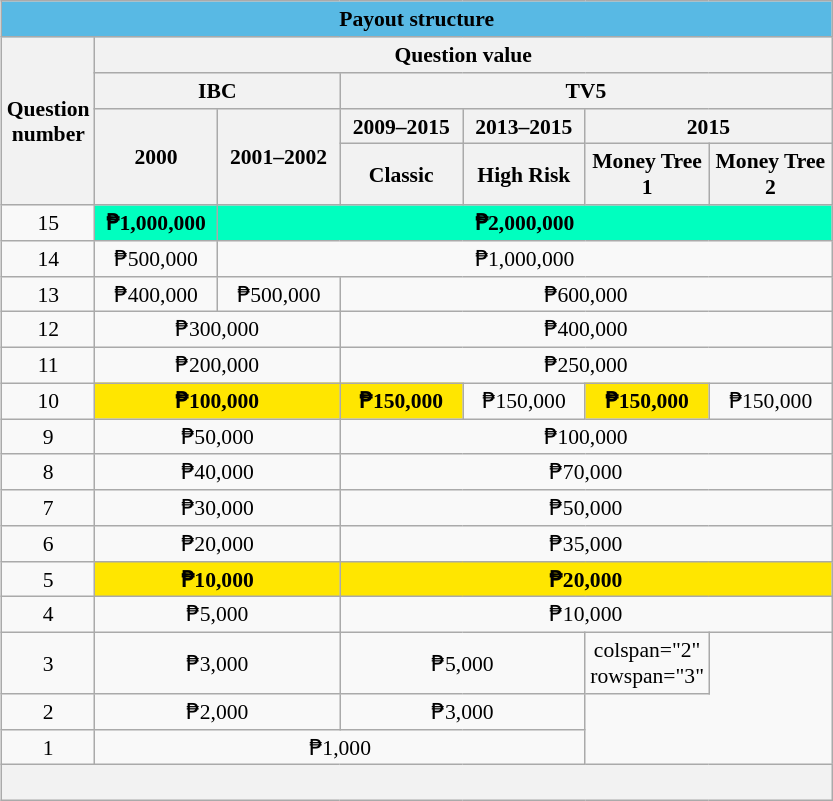<table class="wikitable" style="text-align:center; float:right; margin-left:10px; margin-bottom:10px; font-size:90%;">
<tr>
<th colspan="7" style="background: #58B9E4">Payout structure</th>
</tr>
<tr>
<th rowspan="4">Question<br>number</th>
<th colspan="6">Question value</th>
</tr>
<tr>
<th colspan="2">IBC</th>
<th colspan="4">TV5</th>
</tr>
<tr>
<th rowspan="2" style="width:75px;">2000</th>
<th rowspan="2" style="width:75px;">2001–2002</th>
<th style="width:75px;">2009–2015</th>
<th style="width:75px;">2013–2015</th>
<th colspan="2">2015</th>
</tr>
<tr>
<th>Classic</th>
<th>High Risk</th>
<th style="width:75px;">Money Tree 1</th>
<th style="width:75px;">Money Tree 2</th>
</tr>
<tr>
<td>15</td>
<td style="background: #00FFBF"><strong>₱1,000,000</strong></td>
<td colspan="5" style="background: #00FFBF"><strong>₱2,000,000</strong></td>
</tr>
<tr>
<td>14</td>
<td>₱500,000</td>
<td colspan="5">₱1,000,000</td>
</tr>
<tr>
<td>13</td>
<td>₱400,000</td>
<td>₱500,000</td>
<td colspan="4">₱600,000</td>
</tr>
<tr>
<td>12</td>
<td colspan="2">₱300,000</td>
<td colspan="4">₱400,000</td>
</tr>
<tr>
<td>11</td>
<td colspan="2">₱200,000</td>
<td colspan="4">₱250,000</td>
</tr>
<tr>
<td>10</td>
<td colspan="2" style="background:#FFE600"><strong>₱100,000</strong></td>
<td style="background:#FFE600"><strong>₱150,000</strong></td>
<td>₱150,000</td>
<td style="background:#FFE600"><strong>₱150,000</strong></td>
<td>₱150,000</td>
</tr>
<tr>
<td>9</td>
<td colspan="2">₱50,000</td>
<td colspan="4">₱100,000</td>
</tr>
<tr>
<td>8</td>
<td colspan="2">₱40,000</td>
<td colspan="4">₱70,000</td>
</tr>
<tr>
<td>7</td>
<td colspan="2">₱30,000</td>
<td colspan="4">₱50,000</td>
</tr>
<tr>
<td>6</td>
<td colspan="2">₱20,000</td>
<td colspan="4">₱35,000</td>
</tr>
<tr>
<td>5</td>
<td colspan="2" style="background:#FFE600"><strong>₱10,000</strong></td>
<td colspan="4" style="background:#FFE600"><strong>₱20,000</strong></td>
</tr>
<tr>
<td>4</td>
<td colspan="2">₱5,000</td>
<td colspan="4">₱10,000</td>
</tr>
<tr>
<td>3</td>
<td colspan="2">₱3,000</td>
<td colspan="2">₱5,000</td>
<td>colspan="2" rowspan="3" </td>
</tr>
<tr>
<td>2</td>
<td colspan="2">₱2,000</td>
<td colspan="2">₱3,000</td>
</tr>
<tr>
<td>1</td>
<td colspan="4">₱1,000</td>
</tr>
<tr>
<th colspan="7" style="text-align:left"><br></th>
</tr>
</table>
